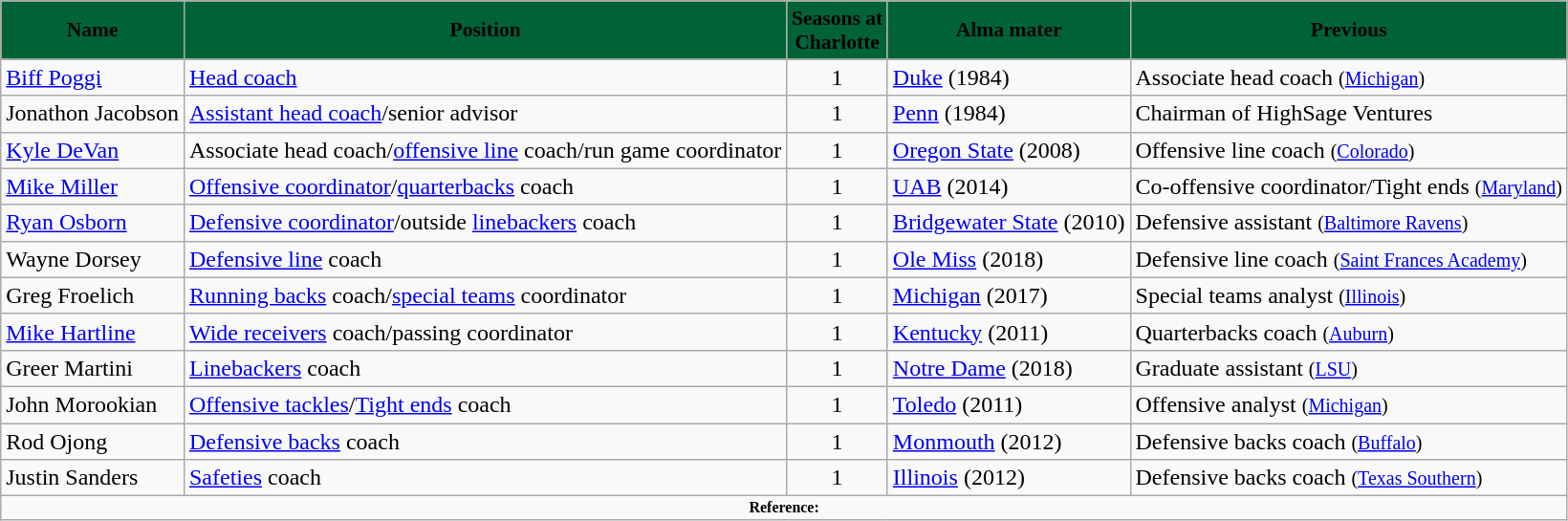<table class="wikitable">
<tr style="background:#006338; text-align:center;font-size:90%;">
<td><span><strong>Name</strong></span></td>
<td><span><strong>Position</strong></span></td>
<td><span><strong>Seasons at<br>Charlotte</strong></span></td>
<td><span><strong>Alma mater</strong></span></td>
<td><span><strong>Previous</strong></span></td>
</tr>
<tr>
<td><a href='#'>Biff Poggi</a></td>
<td><a href='#'>Head coach</a></td>
<td align=center>1</td>
<td><a href='#'>Duke</a> (1984)</td>
<td>Associate head coach <small>(<a href='#'>Michigan</a>)</small></td>
</tr>
<tr>
<td>Jonathon Jacobson</td>
<td><a href='#'>Assistant head coach</a>/senior advisor</td>
<td align=center>1</td>
<td><a href='#'>Penn</a> (1984)</td>
<td>Chairman of HighSage Ventures</td>
</tr>
<tr>
<td><a href='#'>Kyle DeVan</a></td>
<td>Associate head coach/<a href='#'>offensive line</a> coach/run game coordinator</td>
<td align=center>1</td>
<td><a href='#'>Oregon State</a> (2008)</td>
<td>Offensive line coach <small>(<a href='#'>Colorado</a>)</small></td>
</tr>
<tr>
<td><a href='#'>Mike Miller</a></td>
<td><a href='#'>Offensive coordinator</a>/<a href='#'>quarterbacks</a> coach</td>
<td align=center>1</td>
<td><a href='#'>UAB</a> (2014)</td>
<td>Co-offensive coordinator/Tight ends <small>(<a href='#'>Maryland</a>)</small></td>
</tr>
<tr>
<td><a href='#'>Ryan Osborn</a></td>
<td><a href='#'>Defensive coordinator</a>/outside <a href='#'>linebackers</a> coach</td>
<td align=center>1</td>
<td><a href='#'>Bridgewater State</a> (2010)</td>
<td>Defensive assistant <small>(<a href='#'>Baltimore Ravens</a>)</small></td>
</tr>
<tr>
<td>Wayne Dorsey</td>
<td><a href='#'>Defensive line</a> coach</td>
<td align=center>1</td>
<td><a href='#'>Ole Miss</a> (2018)</td>
<td>Defensive line coach <small>(<a href='#'>Saint Frances Academy</a>)</small></td>
</tr>
<tr>
<td>Greg Froelich</td>
<td><a href='#'>Running backs</a> coach/<a href='#'>special teams</a> coordinator</td>
<td align=center>1</td>
<td><a href='#'>Michigan</a> (2017)</td>
<td>Special teams analyst <small>(<a href='#'>Illinois</a>)</small></td>
</tr>
<tr>
<td><a href='#'>Mike Hartline</a></td>
<td><a href='#'>Wide receivers</a> coach/passing coordinator</td>
<td align=center>1</td>
<td><a href='#'>Kentucky</a> (2011)</td>
<td>Quarterbacks coach <small>(<a href='#'>Auburn</a>)</small></td>
</tr>
<tr>
<td>Greer Martini</td>
<td><a href='#'>Linebackers</a> coach</td>
<td align=center>1</td>
<td><a href='#'>Notre Dame</a> (2018)</td>
<td>Graduate assistant <small>(<a href='#'>LSU</a>)</small></td>
</tr>
<tr>
<td>John Morookian</td>
<td><a href='#'>Offensive tackles</a>/<a href='#'>Tight ends</a> coach</td>
<td align=center>1</td>
<td><a href='#'>Toledo</a> (2011)</td>
<td>Offensive analyst <small>(<a href='#'>Michigan</a>)</small></td>
</tr>
<tr>
<td>Rod Ojong</td>
<td><a href='#'>Defensive backs</a> coach</td>
<td align=center>1</td>
<td><a href='#'>Monmouth</a> (2012)</td>
<td>Defensive backs coach <small>(<a href='#'>Buffalo</a>)</small></td>
</tr>
<tr>
<td>Justin Sanders</td>
<td><a href='#'>Safeties</a> coach</td>
<td align=center>1</td>
<td><a href='#'>Illinois</a> (2012)</td>
<td>Defensive backs coach <small>(<a href='#'>Texas Southern</a>)</small></td>
</tr>
<tr>
<td colspan="5" style="font-size: 8pt" align="center"><strong>Reference:</strong></td>
</tr>
</table>
